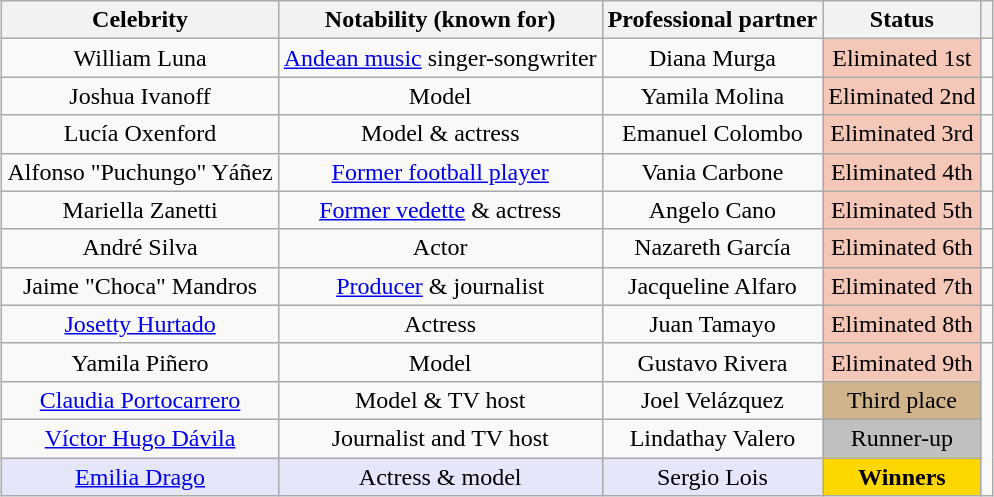<table class= "wikitable sortable" style="text-align: center; margin:auto; align: center">
<tr>
<th>Celebrity</th>
<th>Notability (known for)</th>
<th>Professional partner</th>
<th>Status</th>
<th class="unsortable"></th>
</tr>
<tr>
<td>William Luna</td>
<td><a href='#'>Andean music</a> singer-songwriter</td>
<td>Diana Murga</td>
<td style="background:#f4c7b8">Eliminated 1st<br></td>
<td></td>
</tr>
<tr>
<td>Joshua Ivanoff</td>
<td>Model</td>
<td>Yamila Molina</td>
<td style="background:#f4c7b8">Eliminated 2nd<br></td>
<td></td>
</tr>
<tr>
<td>Lucía Oxenford</td>
<td>Model & actress</td>
<td>Emanuel Colombo</td>
<td style="background:#f4c7b8">Eliminated 3rd<br></td>
<td></td>
</tr>
<tr>
<td>Alfonso "Puchungo" Yáñez</td>
<td><a href='#'>Former football player</a></td>
<td>Vania Carbone</td>
<td style="background:#f4c7b8">Eliminated 4th<br></td>
<td></td>
</tr>
<tr>
<td>Mariella Zanetti</td>
<td><a href='#'>Former vedette</a> & actress</td>
<td>Angelo Cano</td>
<td style="background:#f4c7b8">Eliminated 5th<br></td>
<td></td>
</tr>
<tr>
<td>André Silva</td>
<td>Actor</td>
<td>Nazareth García</td>
<td style="background:#f4c7b8">Eliminated 6th<br></td>
<td></td>
</tr>
<tr>
<td>Jaime "Choca" Mandros</td>
<td><a href='#'>Producer</a> & journalist</td>
<td>Jacqueline Alfaro</td>
<td style="background:#f4c7b8">Eliminated 7th<br></td>
<td></td>
</tr>
<tr>
<td><a href='#'>Josetty Hurtado</a></td>
<td>Actress</td>
<td>Juan Tamayo</td>
<td style="background:#f4c7b8">Eliminated 8th<br></td>
<td></td>
</tr>
<tr>
<td>Yamila Piñero</td>
<td>Model</td>
<td>Gustavo Rivera<br></td>
<td style="background:#f4c7b8">Eliminated 9th<br></td>
<td rowspan=4></td>
</tr>
<tr>
<td><a href='#'>Claudia Portocarrero</a></td>
<td>Model & TV host</td>
<td>Joel Velázquez</td>
<td style="background:tan">Third place<br></td>
</tr>
<tr>
<td><a href='#'>Víctor Hugo Dávila</a></td>
<td>Journalist and TV host</td>
<td>Lindathay Valero</td>
<td style="background:silver">Runner-up<br></td>
</tr>
<tr>
<td bgcolor=lavender><a href='#'>Emilia Drago</a></td>
<td bgcolor=lavender>Actress & model</td>
<td bgcolor=lavender>Sergio Lois</td>
<td style="background:gold"><strong>Winners</strong><br></td>
</tr>
</table>
